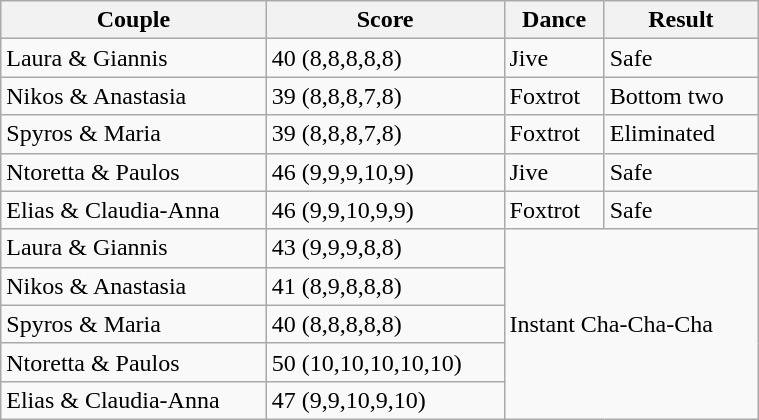<table class="wikitable" style="width:40%;">
<tr>
<th>Couple</th>
<th>Score</th>
<th>Dance</th>
<th>Result</th>
</tr>
<tr>
<td>Laura & Giannis</td>
<td>40 (8,8,8,8,8)</td>
<td>Jive</td>
<td>Safe</td>
</tr>
<tr>
<td>Nikos & Anastasia</td>
<td>39 (8,8,8,7,8)</td>
<td>Foxtrot</td>
<td>Bottom two</td>
</tr>
<tr>
<td>Spyros & Maria</td>
<td>39 (8,8,8,7,8)</td>
<td>Foxtrot</td>
<td>Eliminated</td>
</tr>
<tr>
<td>Ntoretta & Paulos</td>
<td>46 (9,9,9,10,9)</td>
<td>Jive</td>
<td>Safe</td>
</tr>
<tr>
<td>Elias & Claudia-Anna</td>
<td>46 (9,9,10,9,9)</td>
<td>Foxtrot</td>
<td>Safe</td>
</tr>
<tr>
<td>Laura & Giannis</td>
<td>43 (9,9,9,8,8)</td>
<td colspan="2" rowspan="5">Instant Cha-Cha-Cha</td>
</tr>
<tr>
<td>Nikos & Anastasia</td>
<td>41 (8,9,8,8,8)</td>
</tr>
<tr>
<td>Spyros & Maria</td>
<td>40 (8,8,8,8,8)</td>
</tr>
<tr>
<td>Ntoretta & Paulos</td>
<td>50 (10,10,10,10,10)</td>
</tr>
<tr>
<td>Elias & Claudia-Anna</td>
<td>47 (9,9,10,9,10)</td>
</tr>
</table>
